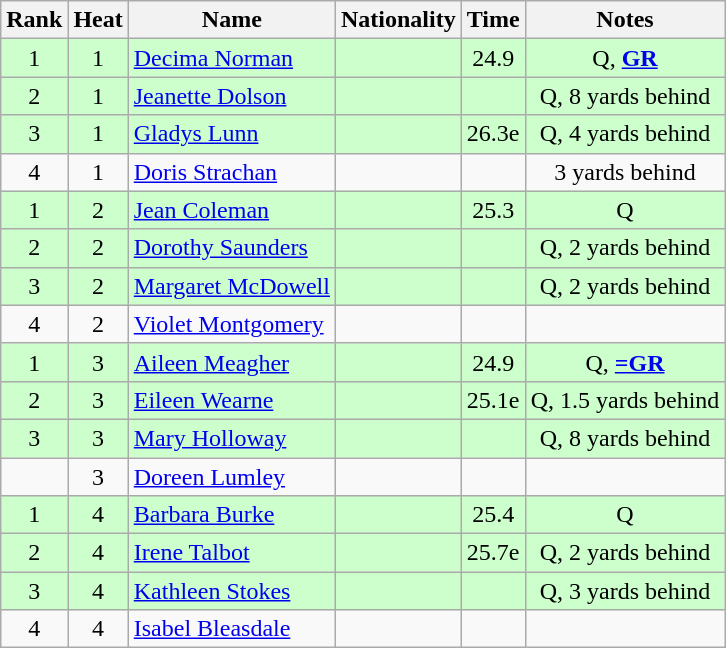<table class="wikitable sortable" style="text-align:center">
<tr>
<th>Rank</th>
<th>Heat</th>
<th>Name</th>
<th>Nationality</th>
<th>Time</th>
<th>Notes</th>
</tr>
<tr bgcolor=ccffcc>
<td>1</td>
<td>1</td>
<td align=left><a href='#'>Decima Norman</a></td>
<td align=left></td>
<td>24.9</td>
<td>Q, <strong><a href='#'>GR</a></strong></td>
</tr>
<tr bgcolor=ccffcc>
<td>2</td>
<td>1</td>
<td align=left><a href='#'>Jeanette Dolson</a></td>
<td align=left></td>
<td></td>
<td>Q, 8 yards behind</td>
</tr>
<tr bgcolor=ccffcc>
<td>3</td>
<td>1</td>
<td align=left><a href='#'>Gladys Lunn</a></td>
<td align=left></td>
<td>26.3e</td>
<td>Q, 4 yards behind</td>
</tr>
<tr>
<td>4</td>
<td>1</td>
<td align=left><a href='#'>Doris Strachan</a></td>
<td align=left></td>
<td></td>
<td>3 yards behind</td>
</tr>
<tr bgcolor=ccffcc>
<td>1</td>
<td>2</td>
<td align=left><a href='#'>Jean Coleman</a></td>
<td align=left></td>
<td>25.3</td>
<td>Q</td>
</tr>
<tr bgcolor=ccffcc>
<td>2</td>
<td>2</td>
<td align=left><a href='#'>Dorothy Saunders</a></td>
<td align=left></td>
<td></td>
<td>Q, 2 yards behind</td>
</tr>
<tr bgcolor=ccffcc>
<td>3</td>
<td>2</td>
<td align=left><a href='#'>Margaret McDowell</a></td>
<td align=left></td>
<td></td>
<td>Q, 2 yards behind</td>
</tr>
<tr>
<td>4</td>
<td>2</td>
<td align=left><a href='#'>Violet Montgomery</a></td>
<td align=left></td>
<td></td>
<td></td>
</tr>
<tr bgcolor=ccffcc>
<td>1</td>
<td>3</td>
<td align=left><a href='#'>Aileen Meagher</a></td>
<td align=left></td>
<td>24.9</td>
<td>Q, <strong><a href='#'>=GR</a></strong></td>
</tr>
<tr bgcolor=ccffcc>
<td>2</td>
<td>3</td>
<td align=left><a href='#'>Eileen Wearne</a></td>
<td align=left></td>
<td>25.1e</td>
<td>Q, 1.5 yards behind</td>
</tr>
<tr bgcolor=ccffcc>
<td>3</td>
<td>3</td>
<td align=left><a href='#'>Mary Holloway</a></td>
<td align=left></td>
<td></td>
<td>Q, 8 yards behind</td>
</tr>
<tr>
<td></td>
<td>3</td>
<td align=left><a href='#'>Doreen Lumley</a></td>
<td align=left></td>
<td></td>
<td></td>
</tr>
<tr bgcolor=ccffcc>
<td>1</td>
<td>4</td>
<td align=left><a href='#'>Barbara Burke</a></td>
<td align=left></td>
<td>25.4</td>
<td>Q</td>
</tr>
<tr bgcolor=ccffcc>
<td>2</td>
<td>4</td>
<td align=left><a href='#'>Irene Talbot</a></td>
<td align=left></td>
<td>25.7e</td>
<td>Q, 2 yards behind</td>
</tr>
<tr bgcolor=ccffcc>
<td>3</td>
<td>4</td>
<td align=left><a href='#'>Kathleen Stokes</a></td>
<td align=left></td>
<td></td>
<td>Q, 3 yards behind</td>
</tr>
<tr>
<td>4</td>
<td>4</td>
<td align=left><a href='#'>Isabel Bleasdale</a></td>
<td align=left></td>
<td></td>
<td></td>
</tr>
</table>
